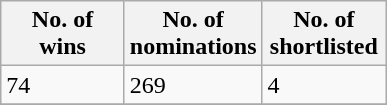<table class="wikitable">
<tr style="background:#ebf5ff;">
<th style="width:75px;">No. of wins</th>
<th style="width:75px;">No. of nominations</th>
<th style="width:75px;">No. of shortlisted</th>
</tr>
<tr>
<td>74</td>
<td>269</td>
<td>4</td>
</tr>
<tr>
</tr>
</table>
